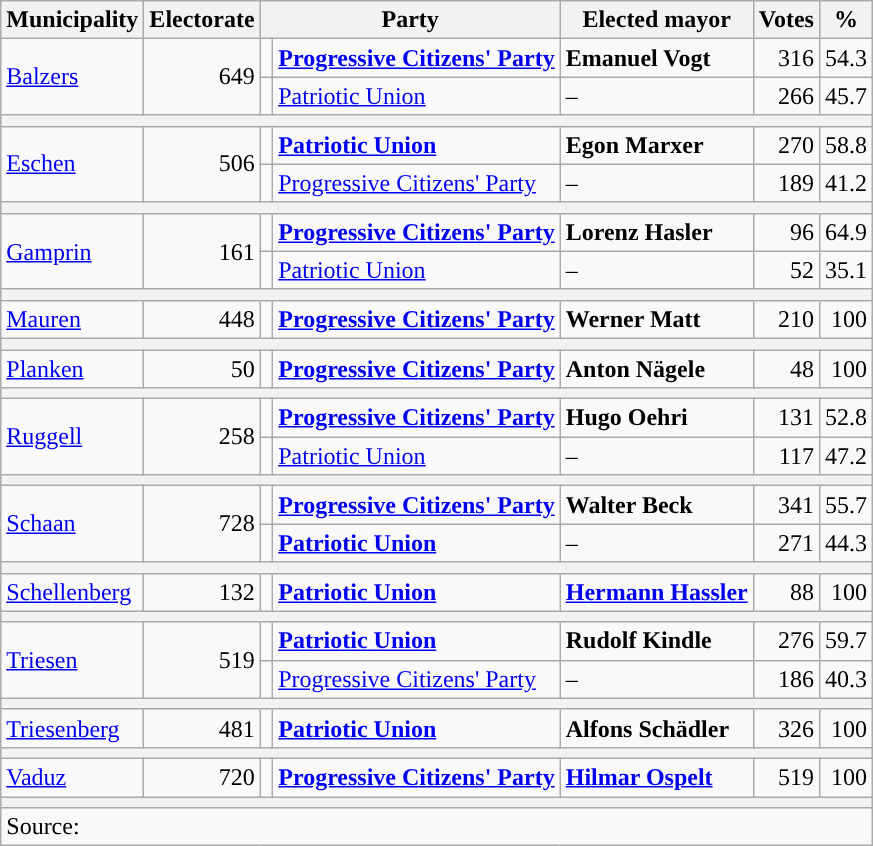<table class="wikitable" style="text-align:right">
<tr>
<th>Municipality</th>
<th>Electorate</th>
<th colspan="2">Party</th>
<th>Elected mayor</th>
<th>Votes</th>
<th>%</th>
</tr>
<tr>
<td rowspan="2" align="left"><a href='#'>Balzers</a></td>
<td rowspan="2">649</td>
<td width="1" style="color:inherit;background:"></td>
<td align="left"><strong><a href='#'>Progressive Citizens' Party</a></strong></td>
<td align="left"><strong>Emanuel Vogt</strong></td>
<td>316</td>
<td>54.3</td>
</tr>
<tr>
<td style="color:inherit;background:"></td>
<td align="left"><a href='#'>Patriotic Union</a></td>
<td align="left">–</td>
<td>266</td>
<td>45.7</td>
</tr>
<tr>
<th colspan="7"></th>
</tr>
<tr>
<td rowspan="2" align="left"><a href='#'>Eschen</a></td>
<td rowspan="2">506</td>
<td style="color:inherit;background:"></td>
<td align="left"><a href='#'><strong>Patriotic Union</strong></a></td>
<td align="left"><strong>Egon Marxer</strong></td>
<td>270</td>
<td>58.8</td>
</tr>
<tr>
<td style="color:inherit;background:"></td>
<td align=left><a href='#'>Progressive Citizens' Party</a></td>
<td align=left>–</td>
<td>189</td>
<td>41.2</td>
</tr>
<tr>
<th colspan="7"></th>
</tr>
<tr>
<td rowspan="2" align=left><a href='#'>Gamprin</a></td>
<td rowspan="2">161</td>
<td style="color:inherit;background:"></td>
<td align=left><strong><a href='#'>Progressive Citizens' Party</a></strong></td>
<td align=left><strong>Lorenz Hasler</strong></td>
<td>96</td>
<td>64.9</td>
</tr>
<tr>
<td style="color:inherit;background:"></td>
<td align="left"><a href='#'>Patriotic Union</a></td>
<td align="left">–</td>
<td>52</td>
<td>35.1</td>
</tr>
<tr>
<th colspan="7"></th>
</tr>
<tr>
<td align="left"><a href='#'>Mauren</a></td>
<td>448</td>
<td style="color:inherit;background:"></td>
<td align="left"><strong><a href='#'>Progressive Citizens' Party</a></strong></td>
<td align="left"><strong>Werner Matt</strong></td>
<td>210</td>
<td>100</td>
</tr>
<tr>
<th colspan="7"></th>
</tr>
<tr>
<td align="left"><a href='#'>Planken</a></td>
<td>50</td>
<td style="color:inherit;background:"></td>
<td align="left"><strong><a href='#'>Progressive Citizens' Party</a></strong></td>
<td align="left"><strong>Anton Nägele</strong></td>
<td>48</td>
<td>100</td>
</tr>
<tr>
<th colspan="7"></th>
</tr>
<tr>
<td rowspan="2" align="left"><a href='#'>Ruggell</a></td>
<td rowspan="2">258</td>
<td style="color:inherit;background:"></td>
<td align="left"><strong><a href='#'>Progressive Citizens' Party</a></strong></td>
<td align="left"><strong>Hugo Oehri</strong></td>
<td>131</td>
<td>52.8</td>
</tr>
<tr>
<td style="color:inherit;background:"></td>
<td align="left"><a href='#'>Patriotic Union</a></td>
<td align="left">–</td>
<td>117</td>
<td>47.2</td>
</tr>
<tr>
<th colspan="7"></th>
</tr>
<tr>
<td rowspan="2" align="left"><a href='#'>Schaan</a></td>
<td rowspan="2">728</td>
<td style="color:inherit;background:"></td>
<td align="left"><strong><a href='#'>Progressive Citizens' Party</a></strong></td>
<td align="left"><strong>Walter Beck</strong></td>
<td>341</td>
<td>55.7</td>
</tr>
<tr>
<td style="color:inherit;background:"></td>
<td align=left><a href='#'><strong>Patriotic Union</strong></a></td>
<td align=left>–</td>
<td>271</td>
<td>44.3</td>
</tr>
<tr>
<th colspan="7"></th>
</tr>
<tr>
<td align="left"><a href='#'>Schellenberg</a></td>
<td>132</td>
<td style="color:inherit;background:"></td>
<td align="left"><a href='#'><strong>Patriotic Union</strong></a></td>
<td align="left"><strong><a href='#'>Hermann Hassler</a></strong></td>
<td>88</td>
<td>100</td>
</tr>
<tr>
<th colspan="7"></th>
</tr>
<tr>
<td align=left rowspan="2"><a href='#'>Triesen</a></td>
<td rowspan="2">519</td>
<td style="color:inherit;background:"></td>
<td align="left"><a href='#'><strong>Patriotic Union</strong></a></td>
<td align="left"><strong>Rudolf Kindle</strong></td>
<td>276</td>
<td>59.7</td>
</tr>
<tr>
<td style="color:inherit;background:"></td>
<td align="left"><a href='#'>Progressive Citizens' Party</a></td>
<td align="left">–</td>
<td>186</td>
<td>40.3</td>
</tr>
<tr>
<th colspan="7"></th>
</tr>
<tr>
<td align="left"><a href='#'>Triesenberg</a></td>
<td>481</td>
<td style="color:inherit;background:"></td>
<td align="left"><a href='#'><strong>Patriotic Union</strong></a></td>
<td align="left"><strong>Alfons Schädler</strong></td>
<td>326</td>
<td>100</td>
</tr>
<tr>
<th colspan="7"></th>
</tr>
<tr>
<td align="left"><a href='#'>Vaduz</a></td>
<td>720</td>
<td style="color:inherit;background:"></td>
<td align="left"><strong><a href='#'>Progressive Citizens' Party</a></strong></td>
<td align="left"><strong><a href='#'>Hilmar Ospelt</a></strong></td>
<td>519</td>
<td>100</td>
</tr>
<tr>
<th colspan="7"></th>
</tr>
<tr>
<td colspan="7" align="left">Source: </td>
</tr>
</table>
